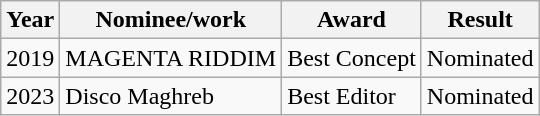<table class="wikitable">
<tr>
<th>Year</th>
<th>Nominee/work</th>
<th>Award</th>
<th>Result</th>
</tr>
<tr>
<td>2019</td>
<td>MAGENTA RIDDIM</td>
<td>Best Concept</td>
<td>Nominated</td>
</tr>
<tr>
<td>2023</td>
<td>Disco Maghreb</td>
<td>Best Editor</td>
<td>Nominated</td>
</tr>
</table>
